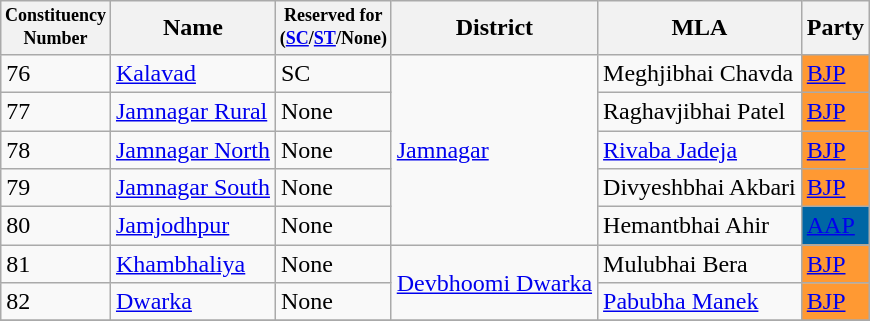<table class="wikitable sortable">
<tr>
<th width="50px" style="font-size:75%">Constituency Number</th>
<th>Name</th>
<th style="font-size:75%">Reserved for<br>(<a href='#'>SC</a>/<a href='#'>ST</a>/None)</th>
<th>District</th>
<th>MLA</th>
<th>Party</th>
</tr>
<tr>
<td>76</td>
<td><a href='#'>Kalavad</a></td>
<td>SC</td>
<td rowspan=5><a href='#'>Jamnagar</a></td>
<td>Meghjibhai Chavda</td>
<td bgcolor=#FF9933><a href='#'>BJP</a></td>
</tr>
<tr>
<td>77</td>
<td><a href='#'>Jamnagar Rural</a></td>
<td>None</td>
<td>Raghavjibhai Patel</td>
<td bgcolor=#FF9933><a href='#'>BJP</a></td>
</tr>
<tr>
<td>78</td>
<td><a href='#'>Jamnagar North</a></td>
<td>None</td>
<td><a href='#'>Rivaba Jadeja</a></td>
<td bgcolor=#FF9933><a href='#'>BJP</a></td>
</tr>
<tr>
<td>79</td>
<td><a href='#'>Jamnagar South</a></td>
<td>None</td>
<td>Divyeshbhai Akbari</td>
<td bgcolor=#FF9933><a href='#'>BJP</a></td>
</tr>
<tr>
<td>80</td>
<td><a href='#'>Jamjodhpur</a></td>
<td>None</td>
<td>Hemantbhai Ahir</td>
<td bgcolor=#0066A4><a href='#'>AAP</a></td>
</tr>
<tr>
<td>81</td>
<td><a href='#'>Khambhaliya</a></td>
<td>None</td>
<td rowspan=2><a href='#'>Devbhoomi Dwarka</a></td>
<td>Mulubhai Bera</td>
<td bgcolor=#FF9933><a href='#'>BJP</a></td>
</tr>
<tr>
<td>82</td>
<td><a href='#'>Dwarka</a></td>
<td>None</td>
<td><a href='#'>Pabubha Manek</a></td>
<td bgcolor=#FF9933><a href='#'>BJP</a></td>
</tr>
<tr>
</tr>
</table>
